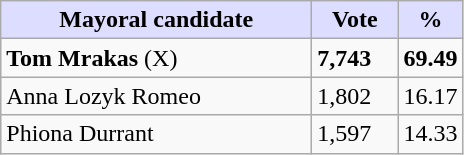<table class="wikitable">
<tr>
<th style="background:#ddf; width:200px;">Mayoral candidate</th>
<th style="background:#ddf; width:50px;">Vote</th>
<th style="background:#ddf; width:30px;">%</th>
</tr>
<tr>
<td><strong>Tom Mrakas</strong> (X)</td>
<td><strong>7,743</strong></td>
<td><strong>69.49</strong></td>
</tr>
<tr>
<td>Anna Lozyk Romeo</td>
<td>1,802</td>
<td>16.17</td>
</tr>
<tr>
<td>Phiona Durrant</td>
<td>1,597</td>
<td>14.33</td>
</tr>
</table>
